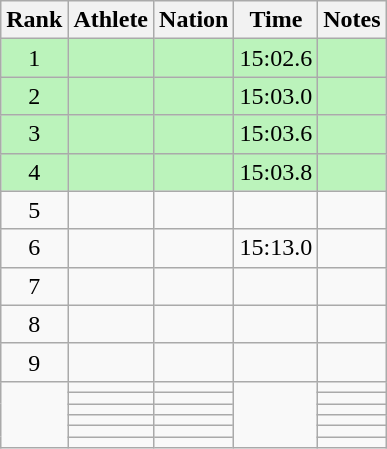<table class="wikitable sortable" style="text-align:center">
<tr>
<th>Rank</th>
<th>Athlete</th>
<th>Nation</th>
<th>Time</th>
<th>Notes</th>
</tr>
<tr bgcolor=bbf3bb>
<td>1</td>
<td align=left></td>
<td align=left></td>
<td>15:02.6</td>
<td></td>
</tr>
<tr bgcolor=bbf3bb>
<td>2</td>
<td align=left></td>
<td align=left></td>
<td>15:03.0</td>
<td></td>
</tr>
<tr bgcolor=bbf3bb>
<td>3</td>
<td align=left></td>
<td align=left></td>
<td>15:03.6</td>
<td></td>
</tr>
<tr bgcolor=bbf3bb>
<td>4</td>
<td align=left></td>
<td align=left></td>
<td>15:03.8</td>
<td></td>
</tr>
<tr>
<td>5</td>
<td align=left></td>
<td align=left></td>
<td></td>
<td></td>
</tr>
<tr>
<td>6</td>
<td align=left></td>
<td align=left></td>
<td>15:13.0</td>
<td></td>
</tr>
<tr>
<td>7</td>
<td align=left></td>
<td align=left></td>
<td></td>
<td></td>
</tr>
<tr>
<td>8</td>
<td align=left></td>
<td align=left></td>
<td></td>
<td></td>
</tr>
<tr>
<td>9</td>
<td align=left></td>
<td align=left></td>
<td></td>
<td></td>
</tr>
<tr>
<td rowspan=6></td>
<td align=left></td>
<td align=left></td>
<td rowspan=6></td>
<td></td>
</tr>
<tr>
<td align=left></td>
<td align=left></td>
<td></td>
</tr>
<tr>
<td align=left></td>
<td align=left></td>
<td></td>
</tr>
<tr>
<td align=left></td>
<td align=left></td>
<td></td>
</tr>
<tr>
<td align=left></td>
<td align=left></td>
<td></td>
</tr>
<tr>
<td align=left></td>
<td align=left></td>
<td></td>
</tr>
</table>
